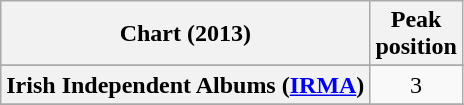<table class="wikitable sortable plainrowheaders" style="text-align:center">
<tr>
<th scope="col">Chart (2013)</th>
<th scope="col">Peak<br>position</th>
</tr>
<tr>
</tr>
<tr>
</tr>
<tr>
</tr>
<tr>
</tr>
<tr>
</tr>
<tr>
</tr>
<tr>
</tr>
<tr>
</tr>
<tr>
</tr>
<tr>
</tr>
<tr>
<th scope="row">Irish Independent Albums (<a href='#'>IRMA</a>)</th>
<td>3</td>
</tr>
<tr>
</tr>
<tr>
</tr>
<tr>
</tr>
<tr>
</tr>
<tr>
</tr>
<tr>
</tr>
<tr>
</tr>
<tr>
</tr>
</table>
